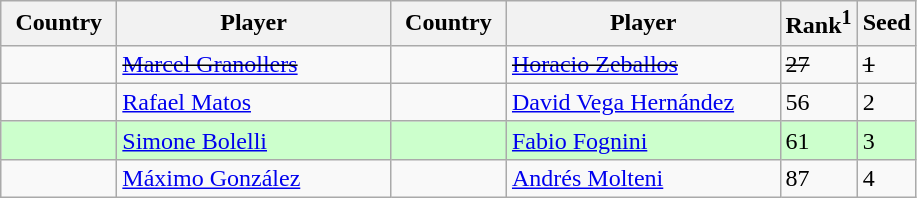<table class="sortable wikitable">
<tr>
<th width="70">Country</th>
<th width="175">Player</th>
<th width="70">Country</th>
<th width="175">Player</th>
<th>Rank<sup>1</sup></th>
<th>Seed</th>
</tr>
<tr>
<td><s></s></td>
<td><s><a href='#'>Marcel Granollers</a></s></td>
<td><s></s></td>
<td><s><a href='#'>Horacio Zeballos</a></s></td>
<td><s>27</s></td>
<td><s>1</s></td>
</tr>
<tr>
<td></td>
<td><a href='#'>Rafael Matos</a></td>
<td></td>
<td><a href='#'>David Vega Hernández</a></td>
<td>56</td>
<td>2</td>
</tr>
<tr bgcolor=#cfc>
<td></td>
<td><a href='#'>Simone Bolelli</a></td>
<td></td>
<td><a href='#'>Fabio Fognini</a></td>
<td>61</td>
<td>3</td>
</tr>
<tr>
<td></td>
<td><a href='#'>Máximo González</a></td>
<td></td>
<td><a href='#'>Andrés Molteni</a></td>
<td>87</td>
<td>4</td>
</tr>
</table>
